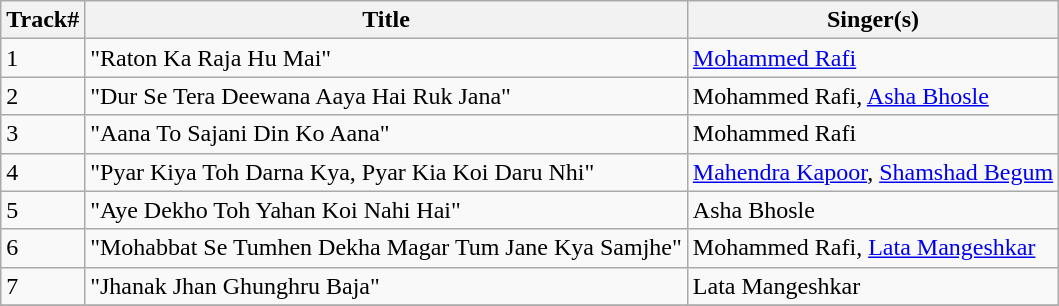<table class="wikitable">
<tr>
<th>Track#</th>
<th>Title</th>
<th>Singer(s)</th>
</tr>
<tr>
<td>1</td>
<td>"Raton Ka Raja Hu Mai"</td>
<td><a href='#'>Mohammed Rafi</a></td>
</tr>
<tr>
<td>2</td>
<td>"Dur Se Tera Deewana Aaya Hai Ruk Jana"</td>
<td>Mohammed Rafi, <a href='#'>Asha Bhosle</a></td>
</tr>
<tr>
<td>3</td>
<td>"Aana To Sajani Din Ko Aana"</td>
<td>Mohammed Rafi</td>
</tr>
<tr>
<td>4</td>
<td>"Pyar Kiya Toh Darna Kya, Pyar Kia Koi Daru Nhi"</td>
<td><a href='#'>Mahendra Kapoor</a>, <a href='#'>Shamshad Begum</a></td>
</tr>
<tr>
<td>5</td>
<td>"Aye Dekho Toh Yahan Koi Nahi Hai"</td>
<td>Asha Bhosle</td>
</tr>
<tr>
<td>6</td>
<td>"Mohabbat Se Tumhen Dekha Magar Tum Jane Kya Samjhe"</td>
<td>Mohammed Rafi, <a href='#'>Lata Mangeshkar</a></td>
</tr>
<tr>
<td>7</td>
<td>"Jhanak Jhan Ghunghru Baja"</td>
<td>Lata Mangeshkar</td>
</tr>
<tr>
</tr>
</table>
